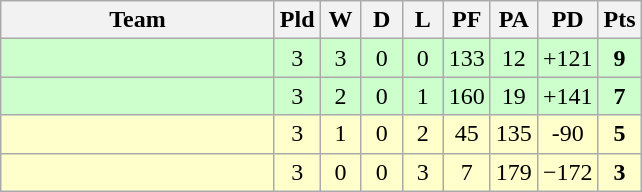<table class="wikitable" style="text-align:center;">
<tr>
<th width=175>Team</th>
<th width=20 abbr="Played">Pld</th>
<th width=20 abbr="Won">W</th>
<th width=20 abbr="Drawn">D</th>
<th width=20 abbr="Lost">L</th>
<th width=20 abbr="Points for">PF</th>
<th width=20 abbr="Points against">PA</th>
<th width=25 abbr="Points difference">PD</th>
<th width=20 abbr="Points">Pts</th>
</tr>
<tr style="background:#ccffcc">
<td align=left></td>
<td>3</td>
<td>3</td>
<td>0</td>
<td>0</td>
<td>133</td>
<td>12</td>
<td>+121</td>
<td><strong>9</strong></td>
</tr>
<tr style="background:#ccffcc">
<td align=left></td>
<td>3</td>
<td>2</td>
<td>0</td>
<td>1</td>
<td>160</td>
<td>19</td>
<td>+141</td>
<td><strong>7</strong></td>
</tr>
<tr style="background:#ffffcc">
<td align=left></td>
<td>3</td>
<td>1</td>
<td>0</td>
<td>2</td>
<td>45</td>
<td>135</td>
<td>-90</td>
<td><strong>5</strong></td>
</tr>
<tr style="background:#ffffcc">
<td align=left></td>
<td>3</td>
<td>0</td>
<td>0</td>
<td>3</td>
<td>7</td>
<td>179</td>
<td>−172</td>
<td><strong>3</strong></td>
</tr>
</table>
